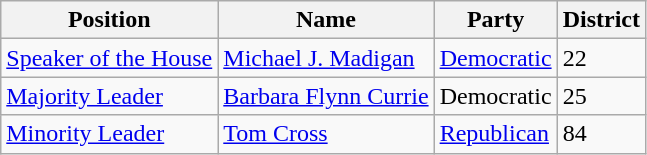<table class="wikitable">
<tr>
<th>Position</th>
<th>Name</th>
<th>Party</th>
<th>District</th>
</tr>
<tr>
<td><a href='#'>Speaker of the House</a></td>
<td><a href='#'>Michael J. Madigan</a></td>
<td><a href='#'>Democratic</a></td>
<td>22</td>
</tr>
<tr>
<td><a href='#'>Majority Leader</a></td>
<td><a href='#'>Barbara Flynn Currie</a></td>
<td>Democratic</td>
<td>25</td>
</tr>
<tr>
<td><a href='#'>Minority Leader</a></td>
<td><a href='#'>Tom Cross</a></td>
<td><a href='#'>Republican</a></td>
<td>84</td>
</tr>
</table>
